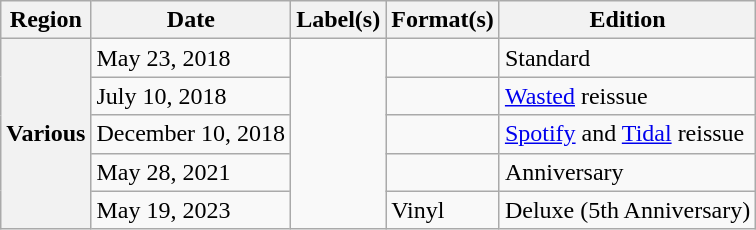<table class="wikitable plainrowheaders">
<tr>
<th scope="col">Region</th>
<th scope="col">Date</th>
<th scope="col">Label(s)</th>
<th scope="col">Format(s)</th>
<th scope="col">Edition</th>
</tr>
<tr>
<th rowspan="5" scope="row">Various</th>
<td>May 23, 2018</td>
<td rowspan="5"></td>
<td rowspan="1"></td>
<td>Standard</td>
</tr>
<tr>
<td>July 10, 2018</td>
<td></td>
<td><a href='#'>Wasted</a> reissue</td>
</tr>
<tr>
<td>December 10, 2018</td>
<td rowspan=“2”></td>
<td><a href='#'>Spotify</a> and <a href='#'>Tidal</a> reissue</td>
</tr>
<tr>
<td>May 28, 2021</td>
<td></td>
<td>Anniversary</td>
</tr>
<tr>
<td>May 19, 2023</td>
<td>Vinyl</td>
<td>Deluxe (5th Anniversary)</td>
</tr>
</table>
